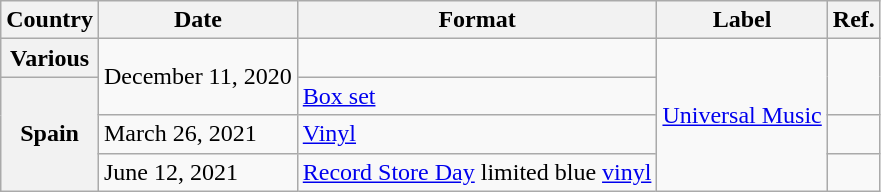<table class="wikitable plainrowheaders">
<tr>
<th>Country</th>
<th>Date</th>
<th>Format</th>
<th>Label</th>
<th>Ref.</th>
</tr>
<tr>
<th scope="row">Various</th>
<td rowspan="2">December 11, 2020</td>
<td></td>
<td rowspan="4"><a href='#'>Universal Music</a></td>
<td rowspan="2"></td>
</tr>
<tr>
<th rowspan="3">Spain</th>
<td><a href='#'>Box set</a></td>
</tr>
<tr>
<td>March 26, 2021</td>
<td><a href='#'>Vinyl</a></td>
<td></td>
</tr>
<tr>
<td>June 12, 2021</td>
<td><a href='#'>Record Store Day</a> limited blue <a href='#'>vinyl</a></td>
<td></td>
</tr>
</table>
